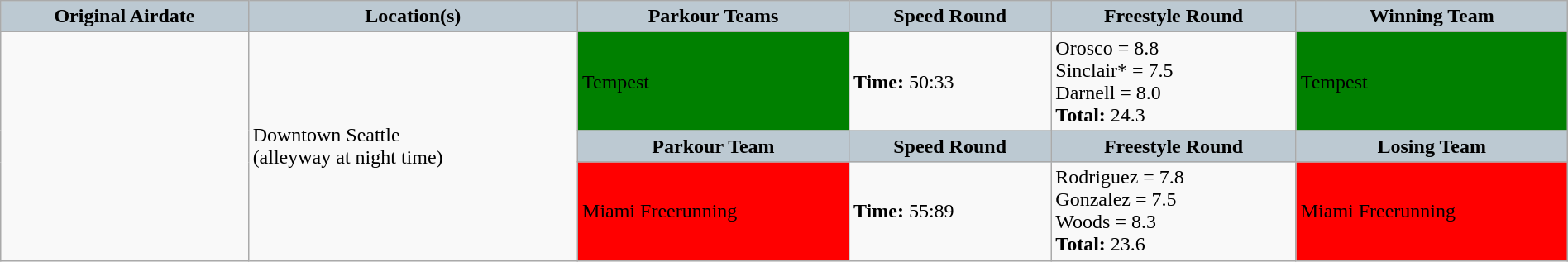<table class="wikitable" style="margin: auto; width: 100%">
<tr style="background:#BCC9D2; color:black">
<th style="background-color: #BCC9D2;">Original Airdate</th>
<th style="background-color: #BCC9D2;">Location(s)</th>
<th style="background-color: #BCC9D2;">Parkour Teams</th>
<th style="background-color: #BCC9D2;">Speed Round</th>
<th style="background-color: #BCC9D2;">Freestyle Round</th>
<th style="background-color: #BCC9D2;">Winning Team</th>
</tr>
<tr>
<td rowspan="3"></td>
<td rowspan="3">Downtown Seattle<br>(alleyway at night time)</td>
<td bgcolor="green"><span>Tempest</span></td>
<td><strong>Time:</strong> 50:33</td>
<td>Orosco = 8.8<br>Sinclair* = 7.5<br>Darnell = 8.0<br><strong>Total:</strong> 24.3</td>
<td bgcolor="green"><span>Tempest</span></td>
</tr>
<tr>
<th style="background-color: #BCC9D2;">Parkour Team</th>
<th style="background-color: #BCC9D2;">Speed Round</th>
<th style="background-color: #BCC9D2;">Freestyle Round</th>
<th style="background-color: #BCC9D2;">Losing Team</th>
</tr>
<tr>
<td bgcolor="red"><span>Miami Freerunning</span></td>
<td><strong>Time:</strong> 55:89</td>
<td>Rodriguez = 7.8<br>Gonzalez = 7.5<br>Woods = 8.3<br><strong>Total:</strong> 23.6</td>
<td bgcolor="red"><span>Miami Freerunning</span></td>
</tr>
</table>
